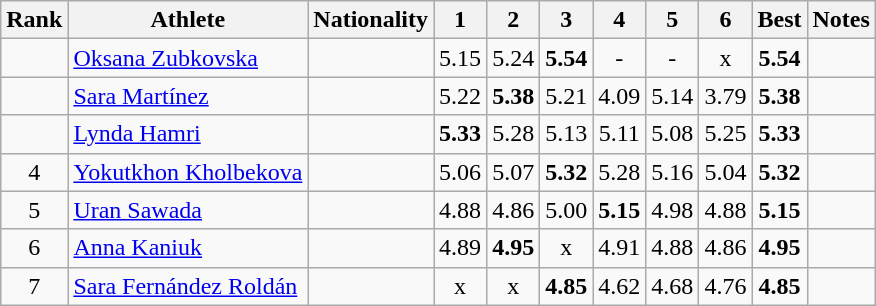<table class="wikitable sortable" style="text-align:center">
<tr>
<th>Rank</th>
<th>Athlete</th>
<th>Nationality</th>
<th>1</th>
<th>2</th>
<th>3</th>
<th>4</th>
<th>5</th>
<th>6</th>
<th>Best</th>
<th>Notes</th>
</tr>
<tr>
<td></td>
<td align="left"><a href='#'>Oksana Zubkovska</a></td>
<td align="left"></td>
<td>5.15</td>
<td>5.24</td>
<td><strong>5.54</strong></td>
<td>-</td>
<td>-</td>
<td>x</td>
<td><strong>5.54</strong></td>
<td></td>
</tr>
<tr>
<td></td>
<td align="left"><a href='#'>Sara Martínez</a></td>
<td align="left"></td>
<td>5.22</td>
<td><strong>5.38</strong></td>
<td>5.21</td>
<td>4.09</td>
<td>5.14</td>
<td>3.79</td>
<td><strong>5.38</strong></td>
<td></td>
</tr>
<tr>
<td></td>
<td align="left"><a href='#'>Lynda Hamri</a></td>
<td align="left"></td>
<td><strong>5.33</strong></td>
<td>5.28</td>
<td>5.13</td>
<td>5.11</td>
<td>5.08</td>
<td>5.25</td>
<td><strong>5.33</strong></td>
<td></td>
</tr>
<tr>
<td>4</td>
<td align="left"><a href='#'>Yokutkhon Kholbekova</a></td>
<td align="left"></td>
<td>5.06</td>
<td>5.07</td>
<td><strong>5.32</strong></td>
<td>5.28</td>
<td>5.16</td>
<td>5.04</td>
<td><strong>5.32</strong></td>
<td></td>
</tr>
<tr>
<td>5</td>
<td align="left"><a href='#'>Uran Sawada</a></td>
<td align="left"></td>
<td>4.88</td>
<td>4.86</td>
<td>5.00</td>
<td><strong>5.15</strong></td>
<td>4.98</td>
<td>4.88</td>
<td><strong>5.15</strong></td>
<td></td>
</tr>
<tr>
<td>6</td>
<td align="left"><a href='#'>Anna Kaniuk</a></td>
<td align="left"></td>
<td>4.89</td>
<td><strong>4.95</strong></td>
<td>x</td>
<td>4.91</td>
<td>4.88</td>
<td>4.86</td>
<td><strong>4.95</strong></td>
<td></td>
</tr>
<tr>
<td>7</td>
<td align="left"><a href='#'>Sara Fernández Roldán</a></td>
<td align="left"></td>
<td>x</td>
<td>x</td>
<td><strong>4.85</strong></td>
<td>4.62</td>
<td>4.68</td>
<td>4.76</td>
<td><strong>4.85</strong></td>
<td></td>
</tr>
</table>
